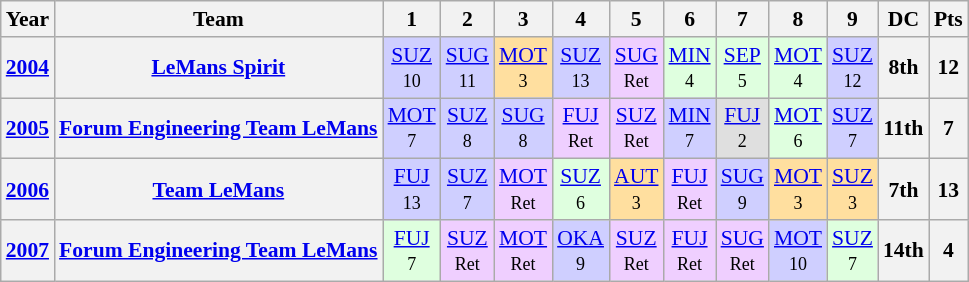<table class="wikitable" style="text-align:center; font-size:90%">
<tr>
<th>Year</th>
<th>Team</th>
<th>1</th>
<th>2</th>
<th>3</th>
<th>4</th>
<th>5</th>
<th>6</th>
<th>7</th>
<th>8</th>
<th>9</th>
<th>DC</th>
<th>Pts</th>
</tr>
<tr>
<th><a href='#'>2004</a></th>
<th><a href='#'>LeMans Spirit</a></th>
<td bgcolor="#CFCFFF"><a href='#'>SUZ</a><br><small>10</small></td>
<td bgcolor="#CFCFFF"><a href='#'>SUG</a><br><small>11</small></td>
<td bgcolor="#FFDF9F"><a href='#'>MOT</a><br><small>3</small></td>
<td bgcolor="#CFCFFF"><a href='#'>SUZ</a><br><small>13</small></td>
<td bgcolor="#EFCFFF"><a href='#'>SUG</a><br><small>Ret</small></td>
<td bgcolor="#DFFFDF"><a href='#'>MIN</a><br><small>4</small></td>
<td bgcolor="#DFFFDF"><a href='#'>SEP</a><br><small>5</small></td>
<td bgcolor="#DFFFDF"><a href='#'>MOT</a><br><small>4</small></td>
<td bgcolor="#CFCFFF"><a href='#'>SUZ</a><br><small>12</small></td>
<th>8th</th>
<th>12</th>
</tr>
<tr>
<th><a href='#'>2005</a></th>
<th><a href='#'>Forum Engineering Team LeMans</a></th>
<td bgcolor="#CFCFFF"><a href='#'>MOT</a><br><small>7</small></td>
<td bgcolor="#CFCFFF"><a href='#'>SUZ</a><br><small>8</small></td>
<td bgcolor="#CFCFFF"><a href='#'>SUG</a><br><small>8</small></td>
<td bgcolor="#EFCFFF"><a href='#'>FUJ</a><br><small>Ret</small></td>
<td bgcolor="#EFCFFF"><a href='#'>SUZ</a><br><small>Ret</small></td>
<td bgcolor="#CFCFFF"><a href='#'>MIN</a><br><small>7</small></td>
<td bgcolor="#DFDFDF"><a href='#'>FUJ</a><br><small>2</small></td>
<td bgcolor="#DFFFDF"><a href='#'>MOT</a><br><small>6</small></td>
<td bgcolor="#CFCFFF"><a href='#'>SUZ</a><br><small>7</small></td>
<th>11th</th>
<th>7</th>
</tr>
<tr>
<th><a href='#'>2006</a></th>
<th><a href='#'>Team LeMans</a></th>
<td bgcolor="#CFCFFF"><a href='#'>FUJ</a><br><small>13</small></td>
<td bgcolor="#CFCFFF"><a href='#'>SUZ</a><br><small>7</small></td>
<td bgcolor="#EFCFFF"><a href='#'>MOT</a><br><small>Ret</small></td>
<td bgcolor="#DFFFDF"><a href='#'>SUZ</a><br><small>6</small></td>
<td bgcolor="#FFDF9F"><a href='#'>AUT</a><br><small>3</small></td>
<td bgcolor="#EFCFFF"><a href='#'>FUJ</a><br><small>Ret</small></td>
<td bgcolor="#CFCFFF"><a href='#'>SUG</a><br><small>9</small></td>
<td bgcolor="#FFDF9F"><a href='#'>MOT</a><br><small>3</small></td>
<td bgcolor="#FFDF9F"><a href='#'>SUZ</a><br><small>3</small></td>
<th>7th</th>
<th>13</th>
</tr>
<tr>
<th><a href='#'>2007</a></th>
<th><a href='#'>Forum Engineering Team LeMans</a></th>
<td bgcolor="#DFFFDF"><a href='#'>FUJ</a><br><small>7</small></td>
<td bgcolor="#EFCFFF"><a href='#'>SUZ</a><br><small>Ret</small></td>
<td bgcolor="#EFCFFF"><a href='#'>MOT</a><br><small>Ret</small></td>
<td bgcolor="#CFCFFF"><a href='#'>OKA</a><br><small>9</small></td>
<td bgcolor="#EFCFFF"><a href='#'>SUZ</a><br><small>Ret</small></td>
<td bgcolor="#EFCFFF"><a href='#'>FUJ</a><br><small>Ret</small></td>
<td bgcolor="#EFCFFF"><a href='#'>SUG</a><br><small>Ret</small></td>
<td bgcolor="#CFCFFF"><a href='#'>MOT</a><br><small>10</small></td>
<td bgcolor="#DFFFDF"><a href='#'>SUZ</a><br><small>7</small></td>
<th>14th</th>
<th>4</th>
</tr>
</table>
